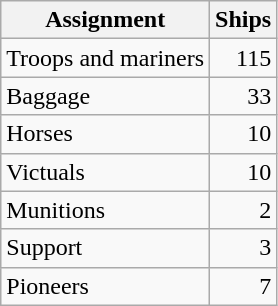<table class="wikitable floatleft">
<tr>
<th>Assignment</th>
<th>Ships</th>
</tr>
<tr>
<td>Troops and mariners</td>
<td style="text-align:right;">115</td>
</tr>
<tr>
<td>Baggage</td>
<td style="text-align:right;">33</td>
</tr>
<tr>
<td>Horses</td>
<td style="text-align:right;">10</td>
</tr>
<tr>
<td>Victuals</td>
<td style="text-align:right;">10</td>
</tr>
<tr>
<td>Munitions</td>
<td style="text-align:right;">2</td>
</tr>
<tr>
<td>Support</td>
<td style="text-align:right;">3</td>
</tr>
<tr>
<td>Pioneers</td>
<td style="text-align:right;">7</td>
</tr>
</table>
